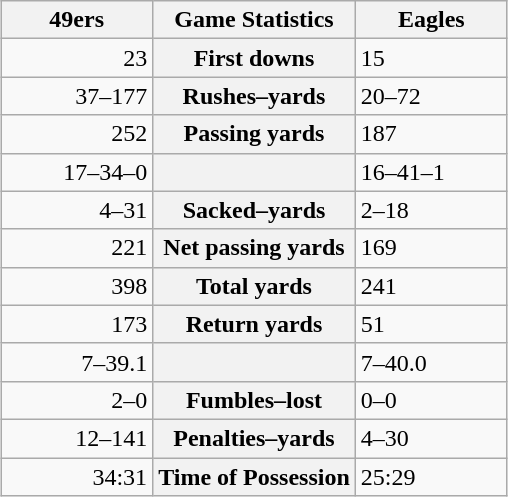<table class="wikitable" style="margin: 1em auto 1em auto">
<tr>
<th style="width:30%;">49ers</th>
<th style="width:40%;">Game Statistics</th>
<th style="width:30%;">Eagles</th>
</tr>
<tr>
<td style="text-align:right;">23</td>
<th>First downs</th>
<td>15</td>
</tr>
<tr>
<td style="text-align:right;">37–177</td>
<th>Rushes–yards</th>
<td>20–72</td>
</tr>
<tr>
<td style="text-align:right;">252</td>
<th>Passing yards</th>
<td>187</td>
</tr>
<tr>
<td style="text-align:right;">17–34–0</td>
<th></th>
<td>16–41–1</td>
</tr>
<tr>
<td style="text-align:right;">4–31</td>
<th>Sacked–yards</th>
<td>2–18</td>
</tr>
<tr>
<td style="text-align:right;">221</td>
<th>Net passing yards</th>
<td>169</td>
</tr>
<tr>
<td style="text-align:right;">398</td>
<th>Total yards</th>
<td>241</td>
</tr>
<tr>
<td style="text-align:right;">173</td>
<th>Return yards</th>
<td>51</td>
</tr>
<tr>
<td style="text-align:right;">7–39.1</td>
<th></th>
<td>7–40.0</td>
</tr>
<tr>
<td style="text-align:right;">2–0</td>
<th>Fumbles–lost</th>
<td>0–0</td>
</tr>
<tr>
<td style="text-align:right;">12–141</td>
<th>Penalties–yards</th>
<td>4–30</td>
</tr>
<tr>
<td style="text-align:right;">34:31</td>
<th>Time of Possession</th>
<td>25:29</td>
</tr>
</table>
